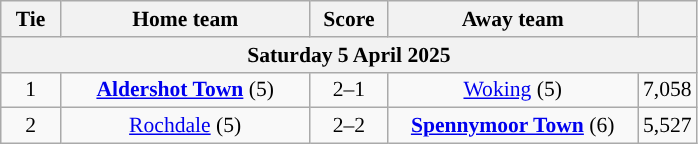<table class="wikitable" style="text-align:center; font-size:90%">
<tr>
<th scope="col" style="width:  8.43%;">Tie</th>
<th scope="col" style="width: 35.29%;">Home team</th>
<th scope="col" style="width: 11.00%;">Score</th>
<th scope="col" style="width: 35.29%;">Away team</th>
<th scope="col" style="width:  8.43%;"></th>
</tr>
<tr>
<th colspan="5"><strong>Saturday 5 April 2025</strong></th>
</tr>
<tr>
<td>1</td>
<td><strong><a href='#'>Aldershot Town</a></strong> (5)</td>
<td>2–1</td>
<td><a href='#'>Woking</a> (5)</td>
<td>7,058</td>
</tr>
<tr>
<td>2</td>
<td><a href='#'>Rochdale</a> (5)</td>
<td>2–2 </td>
<td><strong><a href='#'>Spennymoor Town</a></strong> (6)</td>
<td>5,527</td>
</tr>
</table>
